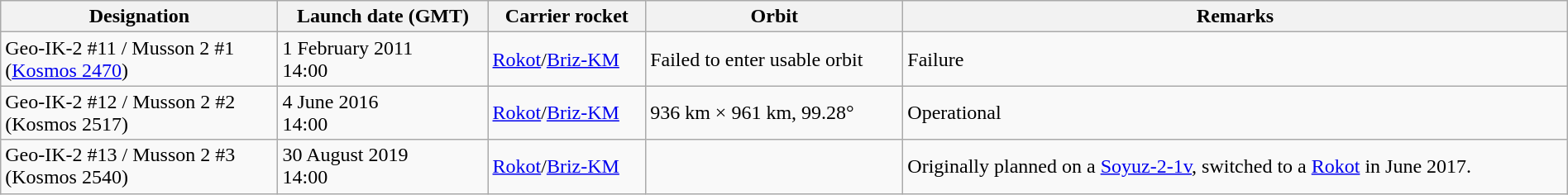<table class="wikitable" width="100%">
<tr>
<th>Designation</th>
<th>Launch date (GMT)</th>
<th>Carrier rocket</th>
<th>Orbit</th>
<th>Remarks</th>
</tr>
<tr>
<td>Geo-IK-2 #11 / Musson 2 #1 <br>(<a href='#'>Kosmos 2470</a>)</td>
<td>1 February 2011<br>14:00</td>
<td><a href='#'>Rokot</a>/<a href='#'>Briz-KM</a></td>
<td>Failed to enter usable orbit</td>
<td>Failure</td>
</tr>
<tr>
<td>Geo-IK-2 #12 / Musson 2 #2 <br>(Kosmos 2517)</td>
<td>4 June 2016<br>14:00</td>
<td><a href='#'>Rokot</a>/<a href='#'>Briz-KM</a></td>
<td>936 km × 961 km, 99.28°</td>
<td>Operational</td>
</tr>
<tr>
<td>Geo-IK-2 #13 / Musson 2 #3 <br>(Kosmos 2540)</td>
<td>30 August 2019<br>14:00</td>
<td><a href='#'>Rokot</a>/<a href='#'>Briz-KM</a></td>
<td></td>
<td>Originally planned on a <a href='#'>Soyuz-2-1v</a>, switched to a <a href='#'>Rokot</a> in June 2017.</td>
</tr>
</table>
